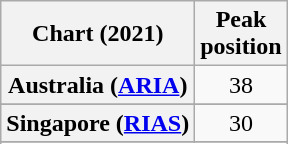<table class="wikitable sortable plainrowheaders" style="text-align:center">
<tr>
<th scope="col">Chart (2021)</th>
<th scope="col">Peak<br>position</th>
</tr>
<tr>
<th scope="row">Australia (<a href='#'>ARIA</a>)</th>
<td>38</td>
</tr>
<tr>
</tr>
<tr>
</tr>
<tr>
<th scope="row">Singapore (<a href='#'>RIAS</a>)</th>
<td>30</td>
</tr>
<tr>
</tr>
<tr>
</tr>
<tr>
</tr>
</table>
